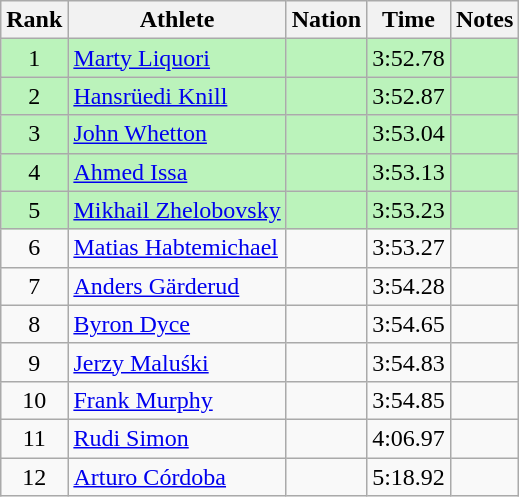<table class="wikitable sortable" style="text-align:center">
<tr>
<th>Rank</th>
<th>Athlete</th>
<th>Nation</th>
<th>Time</th>
<th>Notes</th>
</tr>
<tr bgcolor=bbf3bb>
<td>1</td>
<td align=left><a href='#'>Marty Liquori</a></td>
<td align=left></td>
<td>3:52.78</td>
<td></td>
</tr>
<tr bgcolor=bbf3bb>
<td>2</td>
<td align=left><a href='#'>Hansrüedi Knill</a></td>
<td align=left></td>
<td>3:52.87</td>
<td></td>
</tr>
<tr bgcolor=bbf3bb>
<td>3</td>
<td align=left><a href='#'>John Whetton</a></td>
<td align=left></td>
<td>3:53.04</td>
<td></td>
</tr>
<tr bgcolor=bbf3bb>
<td>4</td>
<td align=left><a href='#'>Ahmed Issa</a></td>
<td align=left></td>
<td>3:53.13</td>
<td></td>
</tr>
<tr bgcolor=bbf3bb>
<td>5</td>
<td align=left><a href='#'>Mikhail Zhelobovsky</a></td>
<td align=left></td>
<td>3:53.23</td>
<td></td>
</tr>
<tr>
<td>6</td>
<td align=left><a href='#'>Matias Habtemichael</a></td>
<td align=left></td>
<td>3:53.27</td>
<td></td>
</tr>
<tr>
<td>7</td>
<td align=left><a href='#'>Anders Gärderud</a></td>
<td align=left></td>
<td>3:54.28</td>
<td></td>
</tr>
<tr>
<td>8</td>
<td align=left><a href='#'>Byron Dyce</a></td>
<td align=left></td>
<td>3:54.65</td>
<td></td>
</tr>
<tr>
<td>9</td>
<td align=left><a href='#'>Jerzy Maluśki</a></td>
<td align=left></td>
<td>3:54.83</td>
<td></td>
</tr>
<tr>
<td>10</td>
<td align=left><a href='#'>Frank Murphy</a></td>
<td align=left></td>
<td>3:54.85</td>
<td></td>
</tr>
<tr>
<td>11</td>
<td align=left><a href='#'>Rudi Simon</a></td>
<td align=left></td>
<td>4:06.97</td>
<td></td>
</tr>
<tr>
<td>12</td>
<td align=left><a href='#'>Arturo Córdoba</a></td>
<td align=left></td>
<td>5:18.92</td>
<td></td>
</tr>
</table>
